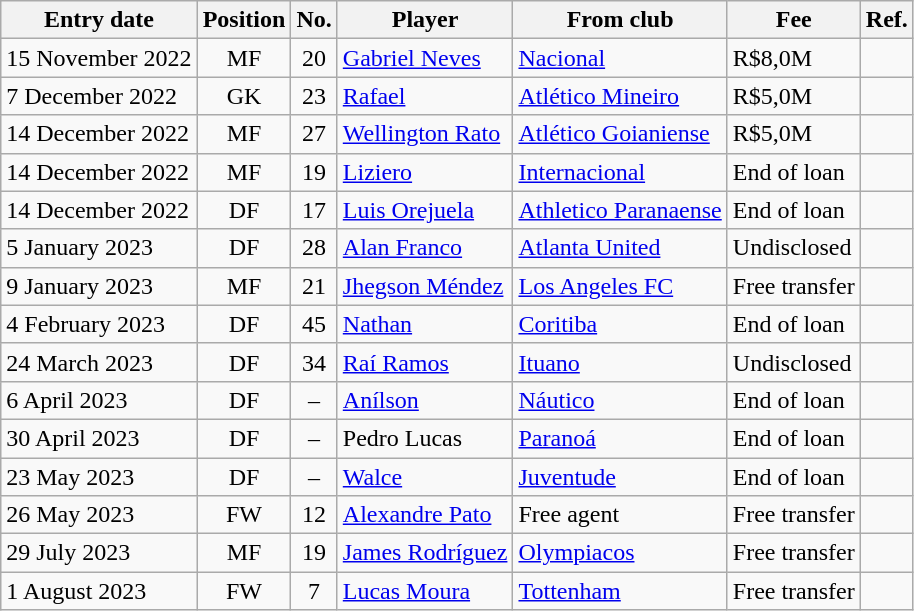<table class="wikitable sortable">
<tr>
<th><strong>Entry date</strong></th>
<th><strong>Position</strong></th>
<th><strong>No.</strong></th>
<th><strong>Player</strong></th>
<th><strong>From club</strong></th>
<th><strong>Fee</strong></th>
<th><strong>Ref.</strong></th>
</tr>
<tr>
<td>15 November 2022</td>
<td style="text-align:center;">MF</td>
<td style="text-align:center;">20</td>
<td style="text-align:left;"> <a href='#'>Gabriel Neves</a></td>
<td style="text-align:left;"> <a href='#'>Nacional</a></td>
<td>R$8,0M</td>
<td></td>
</tr>
<tr>
<td>7 December 2022</td>
<td style="text-align:center;">GK</td>
<td style="text-align:center;">23</td>
<td style="text-align:left;"> <a href='#'>Rafael</a></td>
<td style="text-align:left;"> <a href='#'>Atlético Mineiro</a></td>
<td>R$5,0M</td>
<td></td>
</tr>
<tr>
<td>14 December 2022</td>
<td style="text-align:center;">MF</td>
<td style="text-align:center;">27</td>
<td style="text-align:left;"> <a href='#'>Wellington Rato</a></td>
<td style="text-align:left;"> <a href='#'>Atlético Goianiense</a></td>
<td>R$5,0M</td>
<td></td>
</tr>
<tr>
<td>14 December 2022</td>
<td style="text-align:center;">MF</td>
<td style="text-align:center;">19</td>
<td style="text-align:left;"> <a href='#'>Liziero</a></td>
<td style="text-align:left;"> <a href='#'>Internacional</a></td>
<td>End of loan</td>
<td></td>
</tr>
<tr>
<td>14 December 2022</td>
<td style="text-align:center;">DF</td>
<td style="text-align:center;">17</td>
<td style="text-align:left;"> <a href='#'>Luis Orejuela</a></td>
<td style="text-align:left;"> <a href='#'>Athletico Paranaense</a></td>
<td>End of loan</td>
<td></td>
</tr>
<tr>
<td>5 January 2023</td>
<td style="text-align:center;">DF</td>
<td style="text-align:center;">28</td>
<td style="text-align:left;"> <a href='#'>Alan Franco</a></td>
<td style="text-align:left;"> <a href='#'>Atlanta United</a></td>
<td>Undisclosed</td>
<td></td>
</tr>
<tr>
<td>9 January 2023</td>
<td style="text-align:center;">MF</td>
<td style="text-align:center;">21</td>
<td style="text-align:left;"> <a href='#'>Jhegson Méndez</a></td>
<td style="text-align:left;"> <a href='#'>Los Angeles FC</a></td>
<td>Free transfer</td>
<td></td>
</tr>
<tr>
<td>4 February 2023</td>
<td style="text-align:center;">DF</td>
<td style="text-align:center;">45</td>
<td style="text-align:left;"> <a href='#'>Nathan</a></td>
<td style="text-align:left;"> <a href='#'>Coritiba</a></td>
<td>End of loan</td>
<td></td>
</tr>
<tr>
<td>24 March 2023</td>
<td style="text-align:center;">DF</td>
<td style="text-align:center;">34</td>
<td style="text-align:left;"> <a href='#'>Raí Ramos</a></td>
<td style="text-align:left;"> <a href='#'>Ituano</a></td>
<td>Undisclosed</td>
<td></td>
</tr>
<tr>
<td>6 April 2023</td>
<td style="text-align:center;">DF</td>
<td style="text-align:center;">–</td>
<td style="text-align:left;"> <a href='#'>Anílson</a></td>
<td style="text-align:left;"> <a href='#'>Náutico</a></td>
<td>End of loan</td>
<td></td>
</tr>
<tr>
<td>30 April 2023</td>
<td style="text-align:center;">DF</td>
<td style="text-align:center;">–</td>
<td style="text-align:left;"> Pedro Lucas</td>
<td style="text-align:left;"> <a href='#'>Paranoá</a></td>
<td>End of loan</td>
<td></td>
</tr>
<tr>
<td>23 May 2023</td>
<td style="text-align:center;">DF</td>
<td style="text-align:center;">–</td>
<td style="text-align:left;"> <a href='#'>Walce</a></td>
<td style="text-align:left;"> <a href='#'>Juventude</a></td>
<td>End of loan</td>
<td></td>
</tr>
<tr>
<td>26 May 2023</td>
<td style="text-align:center;">FW</td>
<td style="text-align:center;">12</td>
<td style="text-align:left;"> <a href='#'>Alexandre Pato</a></td>
<td style="text-align:left;">Free agent</td>
<td>Free transfer</td>
<td></td>
</tr>
<tr>
<td>29 July 2023</td>
<td style="text-align:center;">MF</td>
<td style="text-align:center;">19</td>
<td style="text-align:left;"> <a href='#'>James Rodríguez</a></td>
<td style="text-align:left;"> <a href='#'>Olympiacos</a></td>
<td>Free transfer</td>
<td></td>
</tr>
<tr>
<td>1 August 2023</td>
<td style="text-align:center;">FW</td>
<td style="text-align:center;">7</td>
<td style="text-align:left;"> <a href='#'>Lucas Moura</a></td>
<td style="text-align:left;"> <a href='#'>Tottenham</a></td>
<td>Free transfer</td>
<td></td>
</tr>
</table>
